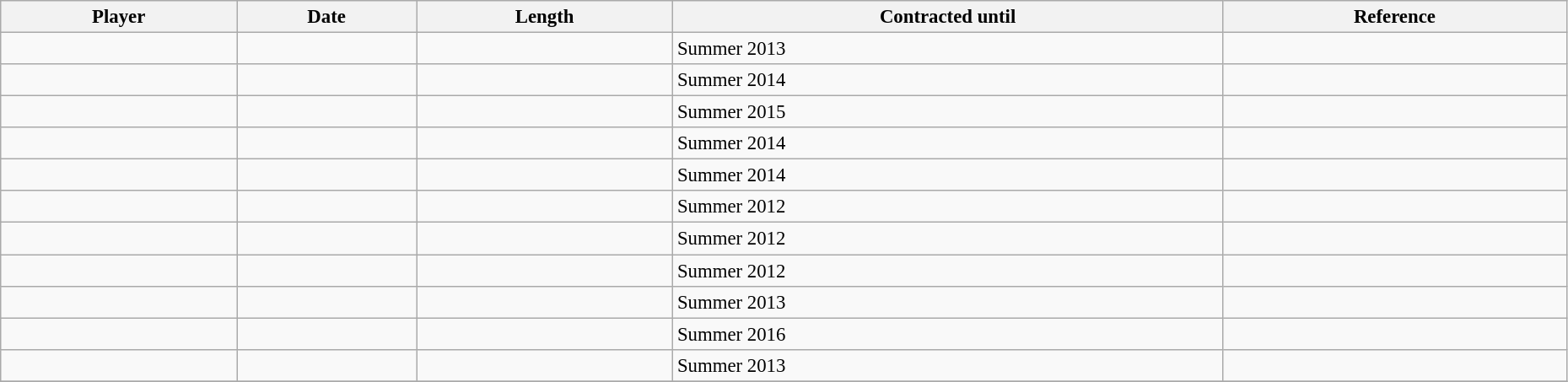<table width=98% class="wikitable sortable" style="text-align:center; font-size:95%; text-align:left">
<tr>
<th>Player</th>
<th>Date</th>
<th>Length</th>
<th>Contracted until</th>
<th>Reference</th>
</tr>
<tr>
<td></td>
<td></td>
<td></td>
<td>Summer 2013</td>
<td></td>
</tr>
<tr>
<td></td>
<td></td>
<td></td>
<td>Summer 2014</td>
<td></td>
</tr>
<tr>
<td></td>
<td></td>
<td></td>
<td>Summer 2015</td>
<td></td>
</tr>
<tr>
<td></td>
<td></td>
<td></td>
<td>Summer 2014</td>
<td></td>
</tr>
<tr>
<td></td>
<td></td>
<td></td>
<td>Summer 2014</td>
<td></td>
</tr>
<tr>
<td></td>
<td></td>
<td></td>
<td>Summer 2012</td>
<td></td>
</tr>
<tr>
<td></td>
<td></td>
<td></td>
<td>Summer 2012</td>
<td></td>
</tr>
<tr>
<td></td>
<td></td>
<td></td>
<td>Summer 2012</td>
<td></td>
</tr>
<tr>
<td></td>
<td></td>
<td></td>
<td>Summer 2013</td>
<td></td>
</tr>
<tr>
<td></td>
<td></td>
<td></td>
<td>Summer 2016</td>
<td></td>
</tr>
<tr>
<td></td>
<td></td>
<td></td>
<td>Summer 2013</td>
<td></td>
</tr>
<tr>
</tr>
</table>
